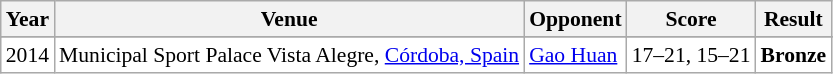<table class="sortable wikitable" style="font-size: 90%;">
<tr>
<th>Year</th>
<th>Venue</th>
<th>Opponent</th>
<th>Score</th>
<th>Result</th>
</tr>
<tr>
</tr>
<tr style="background:white">
<td align="center">2014</td>
<td align="left">Municipal Sport Palace Vista Alegre, <a href='#'>Córdoba, Spain</a></td>
<td align="left"> <a href='#'>Gao Huan</a></td>
<td align="left">17–21, 15–21</td>
<td style="text-align:left; background:white"> <strong>Bronze</strong></td>
</tr>
</table>
